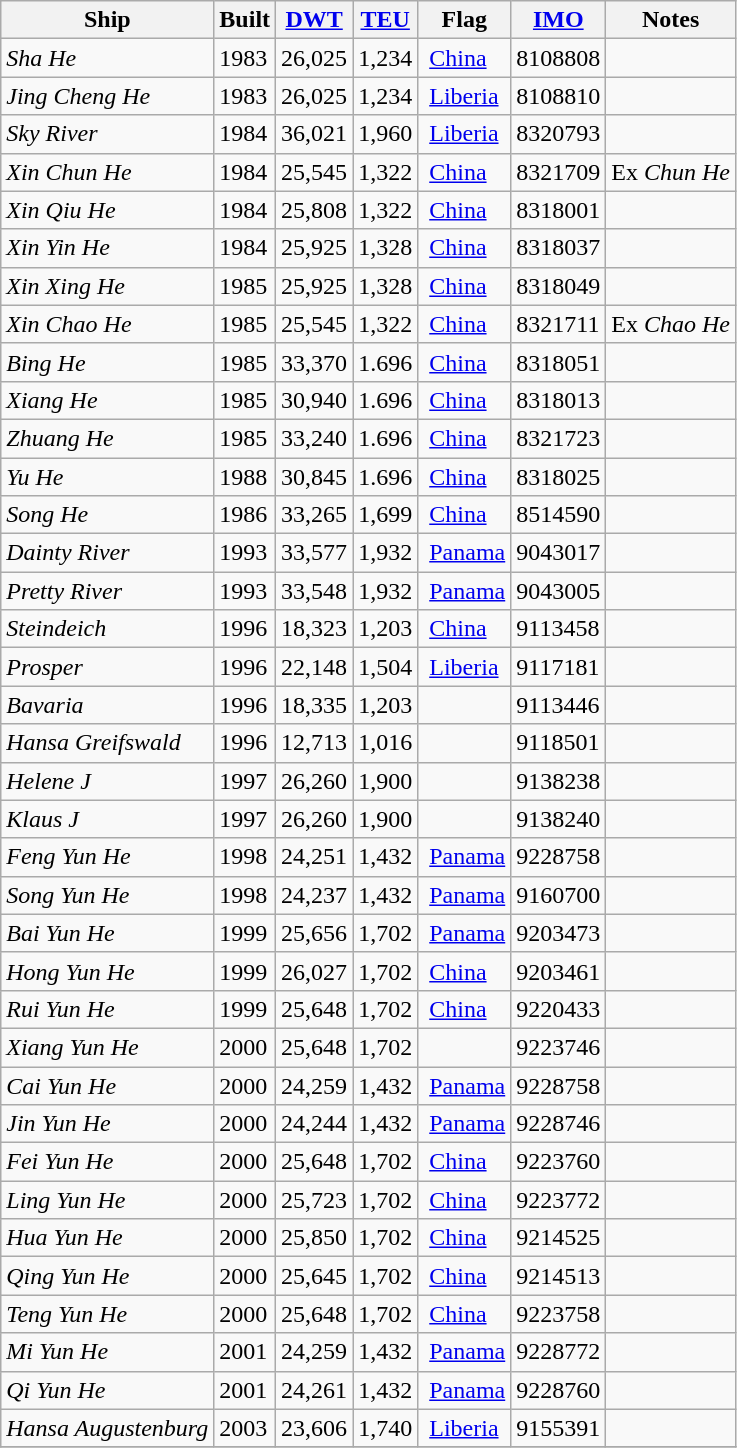<table class="wikitable">
<tr>
<th>Ship</th>
<th>Built</th>
<th><a href='#'>DWT</a></th>
<th><a href='#'>TEU</a></th>
<th>Flag</th>
<th><a href='#'>IMO</a></th>
<th>Notes</th>
</tr>
<tr>
<td><em>Sha He</em></td>
<td>1983</td>
<td align=right>26,025</td>
<td align=right>1,234</td>
<td> <a href='#'>China</a></td>
<td>8108808</td>
<td></td>
</tr>
<tr>
<td><em>Jing Cheng He</em></td>
<td>1983</td>
<td align=right>26,025</td>
<td align=right>1,234</td>
<td> <a href='#'>Liberia</a></td>
<td>8108810</td>
<td></td>
</tr>
<tr>
<td><em>Sky River</em></td>
<td>1984</td>
<td align=right>36,021</td>
<td align=right>1,960</td>
<td> <a href='#'>Liberia</a></td>
<td>8320793</td>
<td></td>
</tr>
<tr>
<td><em>Xin Chun He</em></td>
<td>1984</td>
<td align=right>25,545</td>
<td align=right>1,322</td>
<td> <a href='#'>China</a></td>
<td>8321709</td>
<td>Ex <em>Chun He</em></td>
</tr>
<tr>
<td><em>Xin Qiu He</em></td>
<td>1984</td>
<td align=right>25,808</td>
<td align=right>1,322</td>
<td> <a href='#'>China</a></td>
<td>8318001</td>
<td></td>
</tr>
<tr>
<td><em>Xin Yin He</em></td>
<td>1984</td>
<td align=right>25,925</td>
<td align=right>1,328</td>
<td> <a href='#'>China</a></td>
<td>8318037</td>
<td></td>
</tr>
<tr>
<td><em>Xin Xing He</em></td>
<td>1985</td>
<td align=right>25,925</td>
<td align=right>1,328</td>
<td> <a href='#'>China</a></td>
<td>8318049</td>
<td></td>
</tr>
<tr>
<td><em>Xin Chao He</em></td>
<td>1985</td>
<td align=right>25,545</td>
<td align=right>1,322</td>
<td> <a href='#'>China</a></td>
<td>8321711</td>
<td>Ex <em>Chao He</em></td>
</tr>
<tr>
<td><em>Bing He</em></td>
<td>1985</td>
<td align=right>33,370</td>
<td align=right>1.696</td>
<td> <a href='#'>China</a></td>
<td>8318051</td>
<td></td>
</tr>
<tr>
<td><em>Xiang He</em></td>
<td>1985</td>
<td align=right>30,940</td>
<td align=right>1.696</td>
<td> <a href='#'>China</a></td>
<td>8318013</td>
<td></td>
</tr>
<tr>
<td><em>Zhuang He</em></td>
<td>1985</td>
<td align=right>33,240</td>
<td align=right>1.696</td>
<td> <a href='#'>China</a></td>
<td>8321723</td>
<td></td>
</tr>
<tr>
<td><em>Yu He</em></td>
<td>1988</td>
<td align=right>30,845</td>
<td align=right>1.696</td>
<td> <a href='#'>China</a></td>
<td>8318025</td>
<td></td>
</tr>
<tr>
<td><em>Song He</em></td>
<td>1986</td>
<td align=right>33,265</td>
<td align=right>1,699</td>
<td> <a href='#'>China</a></td>
<td>8514590</td>
<td></td>
</tr>
<tr>
<td><em>Dainty River</em></td>
<td>1993</td>
<td align=right>33,577</td>
<td align=right>1,932</td>
<td> <a href='#'>Panama</a></td>
<td>9043017</td>
<td></td>
</tr>
<tr>
<td><em>Pretty River</em></td>
<td>1993</td>
<td align=right>33,548</td>
<td align=right>1,932</td>
<td> <a href='#'>Panama</a></td>
<td>9043005</td>
<td></td>
</tr>
<tr>
<td><em>Steindeich</em></td>
<td>1996</td>
<td align=right>18,323</td>
<td align=right>1,203</td>
<td> <a href='#'>China</a></td>
<td>9113458</td>
<td></td>
</tr>
<tr>
<td><em>Prosper</em></td>
<td>1996</td>
<td align=right>22,148</td>
<td align=right>1,504</td>
<td> <a href='#'>Liberia</a></td>
<td>9117181</td>
<td></td>
</tr>
<tr>
<td><em>Bavaria</em></td>
<td>1996</td>
<td align=right>18,335</td>
<td align=right>1,203</td>
<td></td>
<td>9113446</td>
<td></td>
</tr>
<tr>
<td><em>Hansa Greifswald</em></td>
<td>1996</td>
<td align=right>12,713</td>
<td align=right>1,016</td>
<td></td>
<td>9118501</td>
<td></td>
</tr>
<tr>
<td><em>Helene J</em></td>
<td>1997</td>
<td align=right>26,260</td>
<td align=right>1,900</td>
<td></td>
<td>9138238</td>
<td></td>
</tr>
<tr>
<td><em>Klaus J</em></td>
<td>1997</td>
<td align=right>26,260</td>
<td align=right>1,900</td>
<td></td>
<td>9138240</td>
<td></td>
</tr>
<tr>
<td><em>Feng Yun He</em></td>
<td>1998</td>
<td align=right>24,251</td>
<td align=right>1,432</td>
<td> <a href='#'>Panama</a></td>
<td>9228758</td>
<td></td>
</tr>
<tr>
<td><em>Song Yun He</em></td>
<td>1998</td>
<td align=right>24,237</td>
<td align=right>1,432</td>
<td> <a href='#'>Panama</a></td>
<td>9160700</td>
<td></td>
</tr>
<tr>
<td><em>Bai Yun He</em></td>
<td>1999</td>
<td align=right>25,656</td>
<td align=right>1,702</td>
<td> <a href='#'>Panama</a></td>
<td>9203473</td>
<td></td>
</tr>
<tr>
<td><em>Hong Yun He</em></td>
<td>1999</td>
<td align=right>26,027</td>
<td align=right>1,702</td>
<td> <a href='#'>China</a></td>
<td>9203461</td>
<td></td>
</tr>
<tr>
<td><em>Rui Yun He</em></td>
<td>1999</td>
<td align=right>25,648</td>
<td align=right>1,702</td>
<td> <a href='#'>China</a></td>
<td>9220433</td>
<td></td>
</tr>
<tr>
<td><em>Xiang Yun He</em></td>
<td>2000</td>
<td align=right>25,648</td>
<td align=right>1,702</td>
<td></td>
<td>9223746</td>
<td></td>
</tr>
<tr>
<td><em>Cai Yun He</em></td>
<td>2000</td>
<td align=right>24,259</td>
<td align=right>1,432</td>
<td> <a href='#'>Panama</a></td>
<td>9228758</td>
<td></td>
</tr>
<tr>
<td><em>Jin Yun He</em></td>
<td>2000</td>
<td align=right>24,244</td>
<td align=right>1,432</td>
<td> <a href='#'>Panama</a></td>
<td>9228746</td>
<td></td>
</tr>
<tr>
<td><em>Fei Yun He</em></td>
<td>2000</td>
<td align=right>25,648</td>
<td align=right>1,702</td>
<td> <a href='#'>China</a></td>
<td>9223760</td>
<td></td>
</tr>
<tr>
<td><em>Ling Yun He</em></td>
<td>2000</td>
<td align=right>25,723</td>
<td align=right>1,702</td>
<td> <a href='#'>China</a></td>
<td>9223772</td>
<td></td>
</tr>
<tr>
<td><em>Hua Yun He</em></td>
<td>2000</td>
<td align=right>25,850</td>
<td align=right>1,702</td>
<td> <a href='#'>China</a></td>
<td>9214525</td>
<td></td>
</tr>
<tr>
<td><em>Qing Yun He</em></td>
<td>2000</td>
<td align=right>25,645</td>
<td align=right>1,702</td>
<td> <a href='#'>China</a></td>
<td>9214513</td>
<td></td>
</tr>
<tr>
<td><em>Teng Yun He</em></td>
<td>2000</td>
<td align=right>25,648</td>
<td align=right>1,702</td>
<td> <a href='#'>China</a></td>
<td>9223758</td>
<td></td>
</tr>
<tr>
<td><em>Mi Yun He</em></td>
<td>2001</td>
<td align=right>24,259</td>
<td align=right>1,432</td>
<td> <a href='#'>Panama</a></td>
<td>9228772</td>
<td></td>
</tr>
<tr>
<td><em>Qi Yun He</em></td>
<td>2001</td>
<td align=right>24,261</td>
<td align=right>1,432</td>
<td> <a href='#'>Panama</a></td>
<td>9228760</td>
<td></td>
</tr>
<tr>
<td><em>Hansa Augustenburg</em></td>
<td>2003</td>
<td align=right>23,606</td>
<td align=right>1,740</td>
<td> <a href='#'>Liberia</a></td>
<td>9155391</td>
<td></td>
</tr>
<tr>
</tr>
</table>
